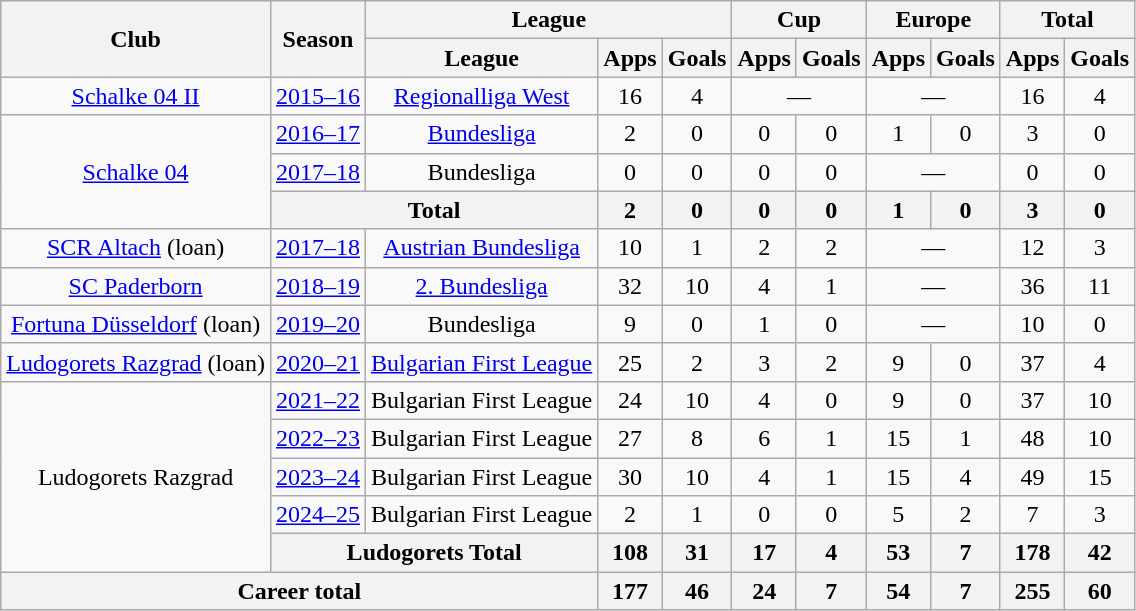<table class="wikitable" style="text-align:center">
<tr>
<th rowspan="2">Club</th>
<th rowspan="2">Season</th>
<th colspan="3">League</th>
<th colspan="2">Cup</th>
<th colspan="2">Europe</th>
<th colspan="2">Total</th>
</tr>
<tr>
<th>League</th>
<th>Apps</th>
<th>Goals</th>
<th>Apps</th>
<th>Goals</th>
<th>Apps</th>
<th>Goals</th>
<th>Apps</th>
<th>Goals</th>
</tr>
<tr>
<td><a href='#'>Schalke 04 II</a></td>
<td><a href='#'>2015–16</a></td>
<td><a href='#'>Regionalliga West</a></td>
<td>16</td>
<td>4</td>
<td colspan="2">—</td>
<td colspan="2">—</td>
<td>16</td>
<td>4</td>
</tr>
<tr>
<td rowspan="3"><a href='#'>Schalke 04</a></td>
<td><a href='#'>2016–17</a></td>
<td><a href='#'>Bundesliga</a></td>
<td>2</td>
<td>0</td>
<td>0</td>
<td>0</td>
<td>1</td>
<td>0</td>
<td>3</td>
<td>0</td>
</tr>
<tr>
<td><a href='#'>2017–18</a></td>
<td>Bundesliga</td>
<td>0</td>
<td>0</td>
<td>0</td>
<td>0</td>
<td colspan="2">—</td>
<td>0</td>
<td>0</td>
</tr>
<tr>
<th colspan="2">Total</th>
<th>2</th>
<th>0</th>
<th>0</th>
<th>0</th>
<th>1</th>
<th>0</th>
<th>3</th>
<th>0</th>
</tr>
<tr>
<td><a href='#'>SCR Altach</a> (loan)</td>
<td><a href='#'>2017–18</a></td>
<td><a href='#'>Austrian Bundesliga</a></td>
<td>10</td>
<td>1</td>
<td>2</td>
<td>2</td>
<td colspan=2>—</td>
<td>12</td>
<td>3</td>
</tr>
<tr>
<td><a href='#'>SC Paderborn</a></td>
<td><a href='#'>2018–19</a></td>
<td><a href='#'>2. Bundesliga</a></td>
<td>32</td>
<td>10</td>
<td>4</td>
<td>1</td>
<td colspan=2>—</td>
<td>36</td>
<td>11</td>
</tr>
<tr>
<td><a href='#'>Fortuna Düsseldorf</a> (loan)</td>
<td><a href='#'>2019–20</a></td>
<td>Bundesliga</td>
<td>9</td>
<td>0</td>
<td>1</td>
<td>0</td>
<td colspan=2>—</td>
<td>10</td>
<td>0</td>
</tr>
<tr>
<td><a href='#'>Ludogorets Razgrad</a> (loan)</td>
<td><a href='#'>2020–21</a></td>
<td><a href='#'>Bulgarian First League</a></td>
<td>25</td>
<td>2</td>
<td>3</td>
<td>2</td>
<td>9</td>
<td>0</td>
<td>37</td>
<td>4</td>
</tr>
<tr>
<td rowspan="5">Ludogorets Razgrad</td>
<td><a href='#'>2021–22</a></td>
<td>Bulgarian First League</td>
<td>24</td>
<td>10</td>
<td>4</td>
<td>0</td>
<td>9</td>
<td>0</td>
<td>37</td>
<td>10</td>
</tr>
<tr>
<td><a href='#'>2022–23</a></td>
<td>Bulgarian First League</td>
<td>27</td>
<td>8</td>
<td>6</td>
<td>1</td>
<td>15</td>
<td>1</td>
<td>48</td>
<td>10</td>
</tr>
<tr>
<td><a href='#'>2023–24</a></td>
<td>Bulgarian First League</td>
<td>30</td>
<td>10</td>
<td>4</td>
<td>1</td>
<td>15</td>
<td>4</td>
<td>49</td>
<td>15</td>
</tr>
<tr>
<td><a href='#'>2024–25</a></td>
<td>Bulgarian First League</td>
<td>2</td>
<td>1</td>
<td>0</td>
<td>0</td>
<td>5</td>
<td>2</td>
<td>7</td>
<td>3</td>
</tr>
<tr>
<th colspan="2">Ludogorets Total</th>
<th>108</th>
<th>31</th>
<th>17</th>
<th>4</th>
<th>53</th>
<th>7</th>
<th>178</th>
<th>42</th>
</tr>
<tr>
<th colspan="3">Career total</th>
<th>177</th>
<th>46</th>
<th>24</th>
<th>7</th>
<th>54</th>
<th>7</th>
<th>255</th>
<th>60</th>
</tr>
</table>
